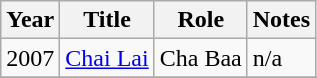<table class="wikitable">
<tr>
<th>Year</th>
<th>Title</th>
<th>Role</th>
<th>Notes</th>
</tr>
<tr>
<td>2007</td>
<td><a href='#'>Chai Lai</a></td>
<td>Cha Baa</td>
<td>n/a</td>
</tr>
<tr>
</tr>
</table>
